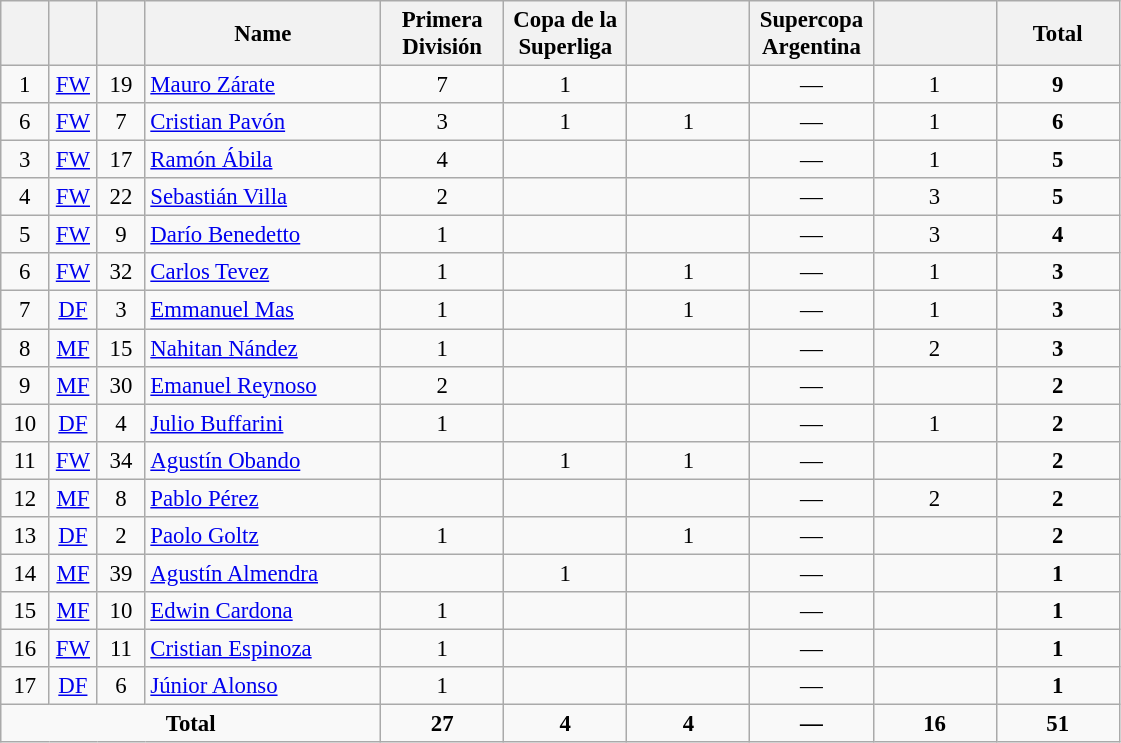<table class="wikitable sortable" style="font-size: 95%; text-align: center;">
<tr>
<th width=25></th>
<th width=25></th>
<th width=25></th>
<th width=150>Name</th>
<th width= 75>Primera División</th>
<th width= 75>Copa de la Superliga</th>
<th width= 75></th>
<th width= 75>Supercopa Argentina</th>
<th width= 75></th>
<th width= 75>Total</th>
</tr>
<tr>
<td>1</td>
<td><a href='#'>FW</a></td>
<td>19</td>
<td align=left> <a href='#'>Mauro Zárate</a></td>
<td>7</td>
<td>1</td>
<td></td>
<td>—</td>
<td>1</td>
<td><strong>9</strong></td>
</tr>
<tr>
<td>6</td>
<td><a href='#'>FW</a></td>
<td>7</td>
<td align=left> <a href='#'>Cristian Pavón</a></td>
<td>3</td>
<td>1</td>
<td>1</td>
<td>—</td>
<td>1</td>
<td><strong>6</strong></td>
</tr>
<tr>
<td>3</td>
<td><a href='#'>FW</a></td>
<td>17</td>
<td align=left> <a href='#'>Ramón Ábila</a></td>
<td>4</td>
<td></td>
<td></td>
<td>—</td>
<td>1</td>
<td><strong>5</strong></td>
</tr>
<tr>
<td>4</td>
<td><a href='#'>FW</a></td>
<td>22</td>
<td align=left> <a href='#'>Sebastián Villa</a></td>
<td>2</td>
<td></td>
<td></td>
<td>—</td>
<td>3</td>
<td><strong>5</strong></td>
</tr>
<tr>
<td>5</td>
<td><a href='#'>FW</a></td>
<td>9</td>
<td align=left> <a href='#'>Darío Benedetto</a></td>
<td>1</td>
<td></td>
<td></td>
<td>—</td>
<td>3</td>
<td><strong>4</strong></td>
</tr>
<tr>
<td>6</td>
<td><a href='#'>FW</a></td>
<td>32</td>
<td align=left> <a href='#'>Carlos Tevez</a></td>
<td>1</td>
<td></td>
<td>1</td>
<td>—</td>
<td>1</td>
<td><strong>3</strong></td>
</tr>
<tr>
<td>7</td>
<td><a href='#'>DF</a></td>
<td>3</td>
<td align=left> <a href='#'>Emmanuel Mas</a></td>
<td>1</td>
<td></td>
<td>1</td>
<td>—</td>
<td>1</td>
<td><strong>3</strong></td>
</tr>
<tr>
<td>8</td>
<td><a href='#'>MF</a></td>
<td>15</td>
<td align=left> <a href='#'>Nahitan Nández</a></td>
<td>1</td>
<td></td>
<td></td>
<td>—</td>
<td>2</td>
<td><strong>3</strong></td>
</tr>
<tr>
<td>9</td>
<td><a href='#'>MF</a></td>
<td>30</td>
<td align=left> <a href='#'>Emanuel Reynoso</a></td>
<td>2</td>
<td></td>
<td></td>
<td>—</td>
<td></td>
<td><strong>2</strong></td>
</tr>
<tr>
<td>10</td>
<td><a href='#'>DF</a></td>
<td>4</td>
<td align=left> <a href='#'>Julio Buffarini</a></td>
<td>1</td>
<td></td>
<td></td>
<td>—</td>
<td>1</td>
<td><strong>2</strong></td>
</tr>
<tr>
<td>11</td>
<td><a href='#'>FW</a></td>
<td>34</td>
<td align=left> <a href='#'>Agustín Obando</a></td>
<td></td>
<td>1</td>
<td>1</td>
<td>—</td>
<td></td>
<td><strong>2</strong></td>
</tr>
<tr>
<td>12</td>
<td><a href='#'>MF</a></td>
<td>8</td>
<td align=left> <a href='#'>Pablo Pérez</a></td>
<td></td>
<td></td>
<td></td>
<td>—</td>
<td>2</td>
<td><strong>2</strong></td>
</tr>
<tr>
<td>13</td>
<td><a href='#'>DF</a></td>
<td>2</td>
<td align=left> <a href='#'>Paolo Goltz</a></td>
<td>1</td>
<td></td>
<td>1</td>
<td>—</td>
<td></td>
<td><strong>2</strong></td>
</tr>
<tr>
<td>14</td>
<td><a href='#'>MF</a></td>
<td>39</td>
<td align=left> <a href='#'>Agustín Almendra</a></td>
<td></td>
<td>1</td>
<td></td>
<td>—</td>
<td></td>
<td><strong>1</strong></td>
</tr>
<tr>
<td>15</td>
<td><a href='#'>MF</a></td>
<td>10</td>
<td align=left> <a href='#'>Edwin Cardona</a></td>
<td>1</td>
<td></td>
<td></td>
<td>—</td>
<td></td>
<td><strong>1</strong></td>
</tr>
<tr>
<td>16</td>
<td><a href='#'>FW</a></td>
<td>11</td>
<td align=left> <a href='#'>Cristian Espinoza</a></td>
<td>1</td>
<td></td>
<td></td>
<td>—</td>
<td></td>
<td><strong>1</strong></td>
</tr>
<tr>
<td>17</td>
<td><a href='#'>DF</a></td>
<td>6</td>
<td align=left> <a href='#'>Júnior Alonso</a></td>
<td>1</td>
<td></td>
<td></td>
<td>—</td>
<td></td>
<td><strong>1</strong></td>
</tr>
<tr align=center>
<td colspan=4><strong>Total</strong></td>
<td><strong>27</strong></td>
<td><strong>4</strong></td>
<td><strong>4</strong></td>
<td><strong>—</strong></td>
<td><strong>16</strong></td>
<td><strong>51</strong></td>
</tr>
</table>
